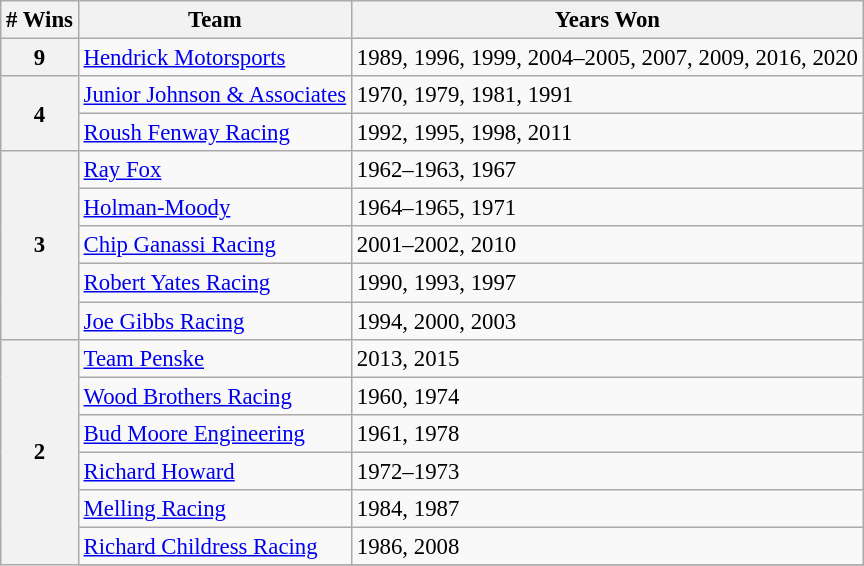<table class="wikitable" style="font-size: 95%;">
<tr>
<th># Wins</th>
<th>Team</th>
<th>Years Won</th>
</tr>
<tr>
<th>9</th>
<td><a href='#'>Hendrick Motorsports</a></td>
<td>1989, 1996, 1999, 2004–2005, 2007, 2009, 2016, 2020</td>
</tr>
<tr>
<th rowspan="2">4</th>
<td><a href='#'>Junior Johnson & Associates</a></td>
<td>1970, 1979, 1981, 1991</td>
</tr>
<tr>
<td><a href='#'>Roush Fenway Racing</a></td>
<td>1992, 1995, 1998, 2011</td>
</tr>
<tr>
<th rowspan="5">3</th>
<td><a href='#'>Ray Fox</a></td>
<td>1962–1963, 1967</td>
</tr>
<tr>
<td><a href='#'>Holman-Moody</a></td>
<td>1964–1965, 1971</td>
</tr>
<tr>
<td><a href='#'>Chip Ganassi Racing</a></td>
<td>2001–2002, 2010</td>
</tr>
<tr>
<td><a href='#'>Robert Yates Racing</a></td>
<td>1990, 1993, 1997</td>
</tr>
<tr>
<td><a href='#'>Joe Gibbs Racing</a></td>
<td>1994, 2000, 2003</td>
</tr>
<tr>
<th rowspan="8">2</th>
<td><a href='#'>Team Penske</a></td>
<td>2013, 2015</td>
</tr>
<tr>
<td><a href='#'>Wood Brothers Racing</a></td>
<td>1960, 1974</td>
</tr>
<tr>
<td><a href='#'>Bud Moore Engineering</a></td>
<td>1961, 1978</td>
</tr>
<tr>
<td><a href='#'>Richard Howard</a></td>
<td>1972–1973</td>
</tr>
<tr>
<td><a href='#'>Melling Racing</a></td>
<td>1984, 1987</td>
</tr>
<tr>
<td><a href='#'>Richard Childress Racing</a></td>
<td>1986, 2008</td>
</tr>
<tr>
</tr>
</table>
